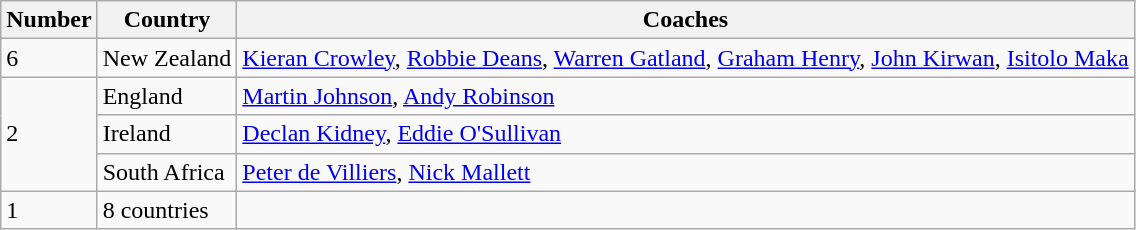<table class="wikitable">
<tr>
<th>Number</th>
<th>Country</th>
<th>Coaches</th>
</tr>
<tr>
<td>6</td>
<td> New Zealand</td>
<td><a href='#'>Kieran Crowley</a>, <a href='#'>Robbie Deans</a>, <a href='#'>Warren Gatland</a>, <a href='#'>Graham Henry</a>, <a href='#'>John Kirwan</a>, <a href='#'>Isitolo Maka</a></td>
</tr>
<tr>
<td rowspan="3">2</td>
<td> England</td>
<td><a href='#'>Martin Johnson</a>, <a href='#'>Andy Robinson</a></td>
</tr>
<tr>
<td> Ireland</td>
<td><a href='#'>Declan Kidney</a>, <a href='#'>Eddie O'Sullivan</a></td>
</tr>
<tr>
<td> South Africa</td>
<td><a href='#'>Peter de Villiers</a>, <a href='#'>Nick Mallett</a></td>
</tr>
<tr>
<td>1</td>
<td>8 countries</td>
<td></td>
</tr>
</table>
